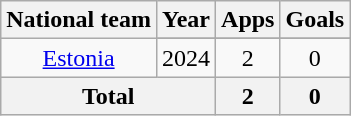<table class=wikitable style=text-align:center>
<tr>
<th>National team</th>
<th>Year</th>
<th>Apps</th>
<th>Goals</th>
</tr>
<tr>
<td rowspan=2><a href='#'>Estonia</a></td>
</tr>
<tr>
<td>2024</td>
<td>2</td>
<td>0</td>
</tr>
<tr>
<th colspan=2>Total</th>
<th>2</th>
<th>0</th>
</tr>
</table>
